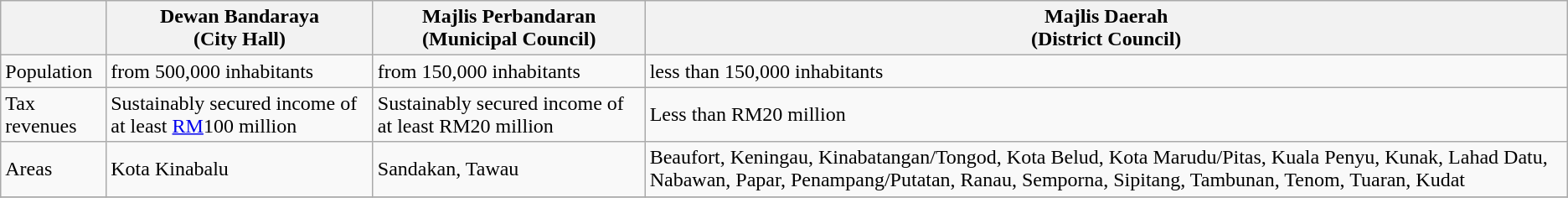<table class="wikitable">
<tr>
<th class="hintergrundfarbe6"></th>
<th class="hintergrundfarbe6">Dewan Bandaraya<br>(City Hall)</th>
<th class="hintergrundfarbe6">Majlis Perbandaran<br>(Municipal Council)</th>
<th class="hintergrundfarbe6">Majlis Daerah<br>(District Council)</th>
</tr>
<tr>
<td>Population</td>
<td>from 500,000 inhabitants</td>
<td>from 150,000 inhabitants</td>
<td>less than 150,000 inhabitants</td>
</tr>
<tr>
<td>Tax revenues</td>
<td>Sustainably secured income of at least <a href='#'>RM</a>100 million</td>
<td>Sustainably secured income of at least RM20 million</td>
<td>Less than RM20 million</td>
</tr>
<tr>
<td>Areas</td>
<td>Kota Kinabalu</td>
<td>Sandakan, Tawau</td>
<td>Beaufort, Keningau, Kinabatangan/Tongod, Kota Belud, Kota Marudu/Pitas, Kuala Penyu, Kunak, Lahad Datu, Nabawan, Papar, Penampang/Putatan, Ranau, Semporna, Sipitang, Tambunan, Tenom, Tuaran, Kudat</td>
</tr>
<tr>
</tr>
</table>
